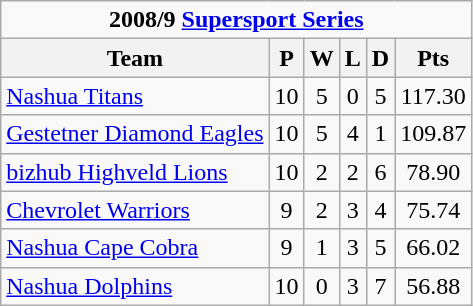<table class="wikitable">
<tr>
<td colspan="12" style="text-align:center;"><strong>2008/9 <a href='#'>Supersport Series</a></strong></td>
</tr>
<tr style="background:#efefef;">
<th>Team</th>
<th>P</th>
<th>W</th>
<th>L</th>
<th>D</th>
<th>Pts</th>
</tr>
<tr style="text-align:center;">
<td align="left"><a href='#'>Nashua Titans</a></td>
<td>10</td>
<td>5</td>
<td>0</td>
<td>5</td>
<td>117.30</td>
</tr>
<tr style="text-align:center;">
<td align="left"><a href='#'>Gestetner Diamond Eagles</a></td>
<td>10</td>
<td>5</td>
<td>4</td>
<td>1</td>
<td>109.87</td>
</tr>
<tr style="text-align:center;">
<td align="left"><a href='#'>bizhub Highveld Lions</a></td>
<td>10</td>
<td>2</td>
<td>2</td>
<td>6</td>
<td>78.90</td>
</tr>
<tr style="text-align:center;">
<td align="left"><a href='#'>Chevrolet Warriors</a></td>
<td>9</td>
<td>2</td>
<td>3</td>
<td>4</td>
<td>75.74</td>
</tr>
<tr style="text-align:center;">
<td align="left"><a href='#'>Nashua Cape Cobra</a></td>
<td>9</td>
<td>1</td>
<td>3</td>
<td>5</td>
<td>66.02</td>
</tr>
<tr style="text-align:center;">
<td align="left"><a href='#'>Nashua Dolphins</a></td>
<td>10</td>
<td>0</td>
<td>3</td>
<td>7</td>
<td>56.88</td>
</tr>
</table>
